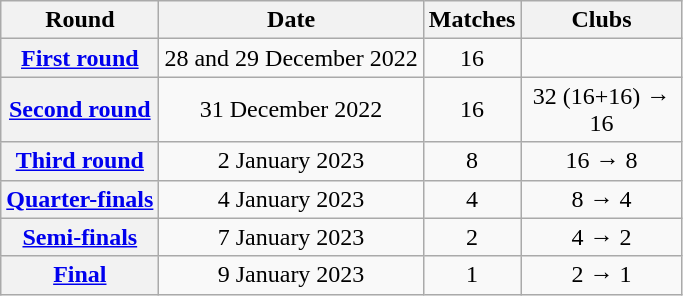<table class="wikitable" style="text-align: center">
<tr>
<th>Round</th>
<th>Date</th>
<th>Matches</th>
<th style="width:100px;">Clubs</th>
</tr>
<tr>
<th><a href='#'>First round</a></th>
<td>28 and 29 December 2022</td>
<td>16</td>
<td></td>
</tr>
<tr>
<th><a href='#'>Second round</a></th>
<td>31 December 2022</td>
<td>16</td>
<td>32 (16+16) → 16</td>
</tr>
<tr>
<th><a href='#'>Third round</a></th>
<td>2 January 2023</td>
<td>8</td>
<td>16 → 8</td>
</tr>
<tr>
<th><a href='#'>Quarter-finals</a></th>
<td>4 January 2023</td>
<td>4</td>
<td>8 → 4</td>
</tr>
<tr>
<th><a href='#'>Semi-finals</a></th>
<td>7 January 2023</td>
<td>2</td>
<td>4 → 2</td>
</tr>
<tr>
<th><a href='#'>Final</a></th>
<td>9 January 2023</td>
<td>1</td>
<td>2 → 1</td>
</tr>
</table>
